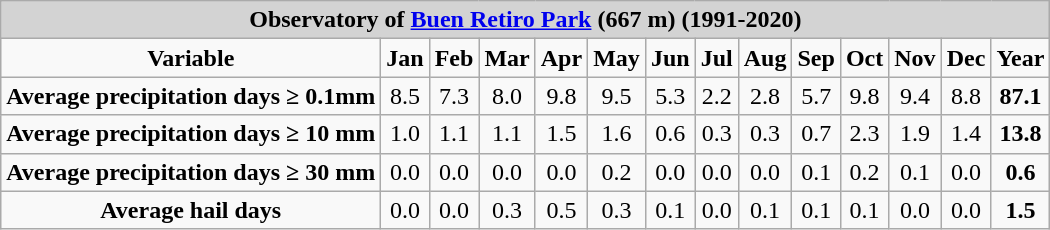<table class="wikitable" style="text-align:center">
<tr bgcolor="lightgrey">
<td colspan="14"><strong>Observatory of <a href='#'>Buen Retiro Park</a> (667 m) (1991-2020)</strong></td>
</tr>
<tr>
<td><strong>Variable</strong></td>
<td><strong>Jan</strong></td>
<td><strong>Feb</strong></td>
<td><strong>Mar</strong></td>
<td><strong>Apr</strong></td>
<td><strong>May</strong></td>
<td><strong>Jun</strong></td>
<td><strong>Jul</strong></td>
<td><strong>Aug</strong></td>
<td><strong>Sep</strong></td>
<td><strong>Oct</strong></td>
<td><strong>Nov</strong></td>
<td><strong>Dec</strong></td>
<td><strong>Year</strong></td>
</tr>
<tr>
<td><strong>Average precipitation days ≥ 0.1mm</strong></td>
<td>8.5</td>
<td>7.3</td>
<td>8.0</td>
<td>9.8</td>
<td>9.5</td>
<td>5.3</td>
<td>2.2</td>
<td>2.8</td>
<td>5.7</td>
<td>9.8</td>
<td>9.4</td>
<td>8.8</td>
<td><strong>87.1</strong></td>
</tr>
<tr>
<td><strong>Average precipitation days ≥ 10 mm</strong></td>
<td>1.0</td>
<td>1.1</td>
<td>1.1</td>
<td>1.5</td>
<td>1.6</td>
<td>0.6</td>
<td>0.3</td>
<td>0.3</td>
<td>0.7</td>
<td>2.3</td>
<td>1.9</td>
<td>1.4</td>
<td><strong>13.8</strong></td>
</tr>
<tr>
<td><strong>Average precipitation days ≥ 30 mm</strong></td>
<td>0.0</td>
<td>0.0</td>
<td>0.0</td>
<td>0.0</td>
<td>0.2</td>
<td>0.0</td>
<td>0.0</td>
<td>0.0</td>
<td>0.1</td>
<td>0.2</td>
<td>0.1</td>
<td>0.0</td>
<td><strong>0.6</strong></td>
</tr>
<tr>
<td><strong>Average hail days</strong></td>
<td>0.0</td>
<td>0.0</td>
<td>0.3</td>
<td>0.5</td>
<td>0.3</td>
<td>0.1</td>
<td>0.0</td>
<td>0.1</td>
<td>0.1</td>
<td>0.1</td>
<td>0.0</td>
<td>0.0</td>
<td><strong>1.5</strong></td>
</tr>
</table>
